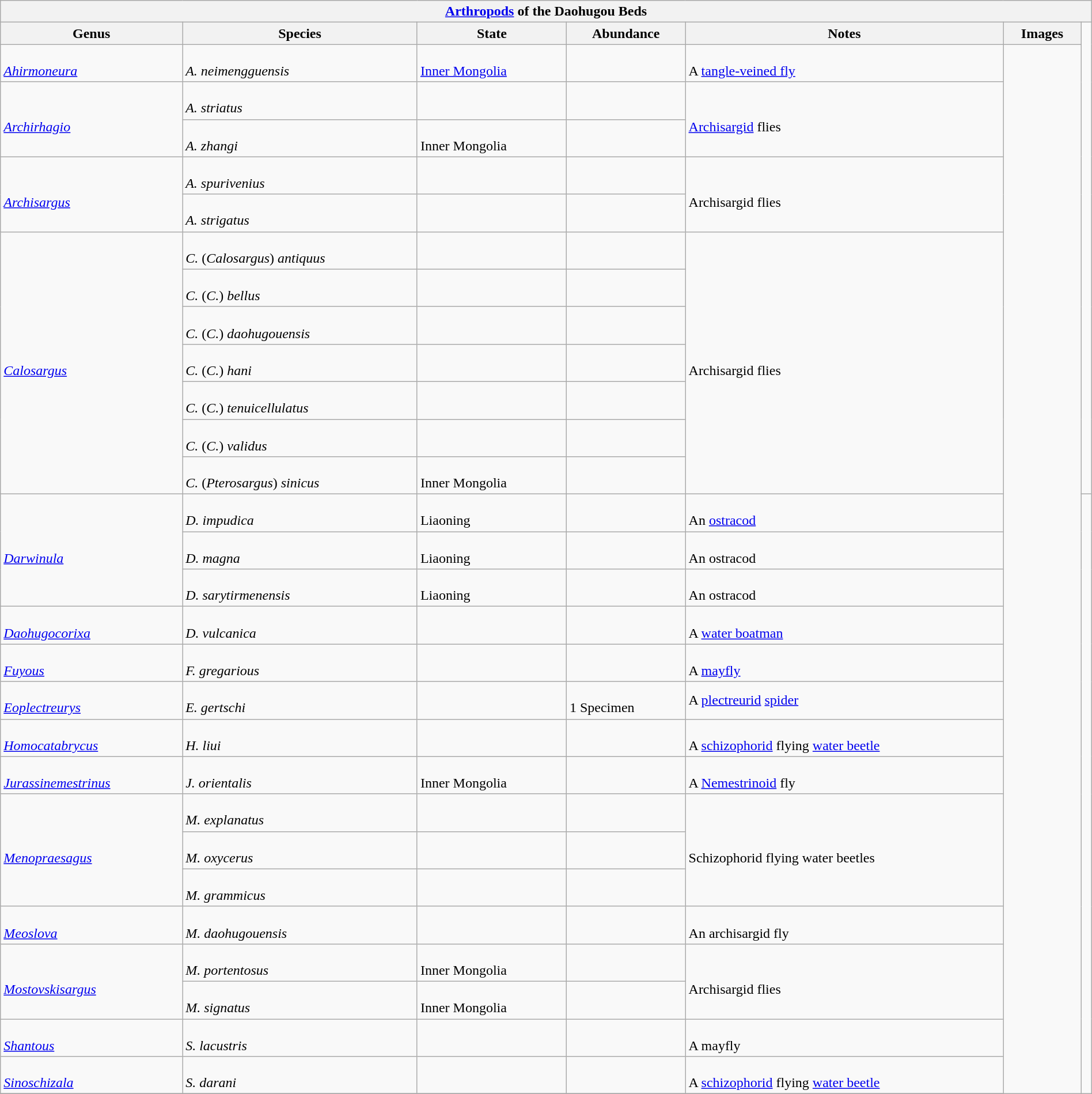<table class="wikitable" align="center" width="100%">
<tr>
<th colspan="7" align="center"><strong><a href='#'>Arthropods</a> of the Daohugou Beds</strong></th>
</tr>
<tr>
<th>Genus</th>
<th>Species</th>
<th>State</th>
<th>Abundance</th>
<th>Notes</th>
<th>Images</th>
</tr>
<tr>
<td><br><em><a href='#'>Ahirmoneura</a></em></td>
<td><br><em>A. neimengguensis</em></td>
<td><br><a href='#'>Inner Mongolia</a></td>
<td></td>
<td><br>A <a href='#'>tangle-veined fly</a></td>
<td rowspan="99"></td>
</tr>
<tr>
<td rowspan=2><br><em><a href='#'>Archirhagio</a></em></td>
<td><br><em>A. striatus</em></td>
<td></td>
<td></td>
<td rowspan=2><br><a href='#'>Archisargid</a> flies</td>
</tr>
<tr>
<td><br><em>A. zhangi</em></td>
<td><br>Inner Mongolia</td>
<td></td>
</tr>
<tr>
<td rowspan=2><br><em><a href='#'>Archisargus</a></em></td>
<td><br><em>A. spurivenius</em></td>
<td></td>
<td></td>
<td rowspan=2><br>Archisargid flies</td>
</tr>
<tr>
<td><br><em>A. strigatus</em></td>
<td></td>
<td></td>
</tr>
<tr>
<td rowspan=7><br><em><a href='#'>Calosargus</a></em></td>
<td><br><em>C.</em> (<em>Calosargus</em>) <em>antiquus</em></td>
<td></td>
<td></td>
<td rowspan=7><br>Archisargid flies</td>
</tr>
<tr>
<td><br><em>C.</em> (<em>C.</em>) <em>bellus</em></td>
<td></td>
<td></td>
</tr>
<tr>
<td><br><em>C.</em> (<em>C.</em>) <em>daohugouensis</em></td>
<td></td>
<td></td>
</tr>
<tr>
<td><br><em>C.</em> (<em>C.</em>) <em>hani</em></td>
<td></td>
<td></td>
</tr>
<tr>
<td><br><em>C.</em> (<em>C.</em>) <em>tenuicellulatus</em></td>
<td></td>
<td></td>
</tr>
<tr>
<td><br><em>C.</em> (<em>C.</em>) <em>validus</em></td>
<td></td>
<td></td>
</tr>
<tr>
<td><br><em>C.</em> (<em>Pterosargus</em>) <em>sinicus</em></td>
<td><br>Inner Mongolia</td>
<td></td>
</tr>
<tr>
<td rowspan="3"><br><em><a href='#'>Darwinula</a></em></td>
<td><br><em>D. impudica</em></td>
<td><br>Liaoning</td>
<td></td>
<td><br>An <a href='#'>ostracod</a></td>
<td rowspan="99"></td>
</tr>
<tr>
<td><br><em>D. magna</em></td>
<td><br>Liaoning</td>
<td></td>
<td><br>An ostracod</td>
</tr>
<tr>
<td><br><em>D. sarytirmenensis</em></td>
<td><br>Liaoning</td>
<td></td>
<td><br>An ostracod</td>
</tr>
<tr>
<td><br><em><a href='#'>Daohugocorixa</a></em></td>
<td><br><em>D. vulcanica</em></td>
<td></td>
<td></td>
<td><br>A <a href='#'>water boatman</a></td>
</tr>
<tr>
<td><br><em><a href='#'>Fuyous</a></em></td>
<td><br><em>F. gregarious</em></td>
<td></td>
<td></td>
<td><br>A <a href='#'>mayfly</a></td>
</tr>
<tr>
<td><br><em><a href='#'>Eoplectreurys</a></em></td>
<td><br><em>E. gertschi</em></td>
<td></td>
<td><br>1 Specimen</td>
<td>A <a href='#'>plectreurid</a> <a href='#'>spider</a></td>
</tr>
<tr>
<td><br><em><a href='#'>Homocatabrycus</a></em></td>
<td><br><em>H. liui</em></td>
<td></td>
<td></td>
<td><br>A <a href='#'>schizophorid</a> flying <a href='#'>water beetle</a></td>
</tr>
<tr>
<td><br><em><a href='#'>Jurassinemestrinus</a></em></td>
<td><br><em>J. orientalis</em></td>
<td><br>Inner Mongolia</td>
<td></td>
<td><br>A <a href='#'>Nemestrinoid</a> fly</td>
</tr>
<tr>
<td rowspan="3"><br><em><a href='#'>Menopraesagus</a></em></td>
<td><br><em>M. explanatus</em></td>
<td></td>
<td></td>
<td rowspan="3"><br>Schizophorid flying water beetles</td>
</tr>
<tr>
<td><br><em>M. oxycerus</em></td>
<td></td>
<td></td>
</tr>
<tr>
<td><br><em>M. grammicus</em></td>
<td></td>
<td></td>
</tr>
<tr>
<td><br><em><a href='#'>Meoslova</a></em></td>
<td><br><em>M. daohugouensis</em></td>
<td></td>
<td></td>
<td><br>An archisargid fly</td>
</tr>
<tr>
<td rowspan=2><br><em><a href='#'>Mostovskisargus</a></em></td>
<td><br><em>M. portentosus</em></td>
<td><br>Inner Mongolia</td>
<td></td>
<td rowspan=2><br>Archisargid flies</td>
</tr>
<tr>
<td><br><em>M. signatus</em></td>
<td><br>Inner Mongolia</td>
<td></td>
</tr>
<tr>
<td><br><em><a href='#'>Shantous</a></em></td>
<td><br><em>S. lacustris</em></td>
<td></td>
<td></td>
<td><br>A mayfly</td>
</tr>
<tr>
<td><br><em><a href='#'>Sinoschizala</a></em></td>
<td><br><em>S. darani</em></td>
<td></td>
<td></td>
<td><br>A <a href='#'>schizophorid</a> flying <a href='#'>water beetle</a></td>
</tr>
<tr>
</tr>
</table>
